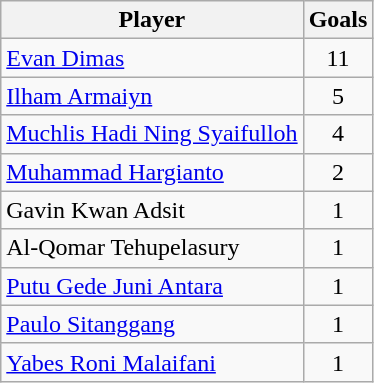<table class="wikitable sortable" style="text-align: left;">
<tr>
<th>Player</th>
<th>Goals</th>
</tr>
<tr>
<td><a href='#'>Evan Dimas</a></td>
<td style="text-align: center;">11</td>
</tr>
<tr>
<td><a href='#'>Ilham Armaiyn</a></td>
<td style="text-align: center;">5</td>
</tr>
<tr>
<td><a href='#'>Muchlis Hadi Ning Syaifulloh</a></td>
<td style="text-align: center;">4</td>
</tr>
<tr>
<td><a href='#'>Muhammad Hargianto</a></td>
<td style="text-align: center;">2</td>
</tr>
<tr>
<td>Gavin Kwan Adsit</td>
<td style="text-align: center;">1</td>
</tr>
<tr>
<td>Al-Qomar Tehupelasury</td>
<td style="text-align: center;">1</td>
</tr>
<tr>
<td><a href='#'>Putu Gede Juni Antara</a></td>
<td style="text-align: center;">1</td>
</tr>
<tr>
<td><a href='#'>Paulo Sitanggang</a></td>
<td style="text-align: center;">1</td>
</tr>
<tr>
<td><a href='#'>Yabes Roni Malaifani</a></td>
<td style="text-align: center;">1</td>
</tr>
</table>
